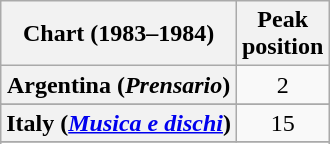<table class="wikitable sortable plainrowheaders" style="text-align:center">
<tr>
<th scope="col">Chart (1983–1984)</th>
<th scope="col">Peak<br>position</th>
</tr>
<tr>
<th scope="row">Argentina (<em>Prensario</em>)</th>
<td>2</td>
</tr>
<tr>
</tr>
<tr>
<th scope="row">Italy (<em><a href='#'>Musica e dischi</a></em>)</th>
<td>15</td>
</tr>
<tr>
</tr>
<tr>
</tr>
<tr>
</tr>
<tr>
</tr>
</table>
